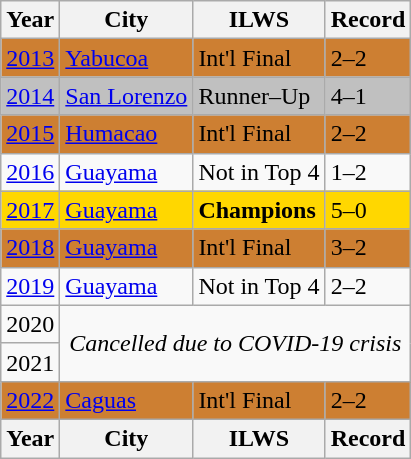<table class="wikitable">
<tr>
<th>Year</th>
<th>City</th>
<th>ILWS</th>
<th>Record</th>
</tr>
<tr style="background:#cd7f32;">
<td><a href='#'>2013</a></td>
<td><a href='#'>Yabucoa</a></td>
<td>Int'l Final</td>
<td>2–2</td>
</tr>
<tr style="background:silver;">
<td><a href='#'>2014</a></td>
<td><a href='#'>San Lorenzo</a></td>
<td>Runner–Up</td>
<td>4–1</td>
</tr>
<tr style="background:#cd7f32;">
<td><a href='#'>2015</a></td>
<td><a href='#'>Humacao</a></td>
<td>Int'l Final</td>
<td>2–2</td>
</tr>
<tr>
<td><a href='#'>2016</a></td>
<td><a href='#'>Guayama</a></td>
<td>Not in Top 4</td>
<td>1–2</td>
</tr>
<tr style="background:gold;">
<td><a href='#'>2017</a></td>
<td><a href='#'>Guayama</a></td>
<td><strong>Champions</strong></td>
<td>5–0</td>
</tr>
<tr style="background:#cd7f32;">
<td><a href='#'>2018</a></td>
<td><a href='#'>Guayama</a></td>
<td>Int'l Final</td>
<td>3–2</td>
</tr>
<tr>
<td><a href='#'>2019</a></td>
<td><a href='#'>Guayama</a></td>
<td>Not in Top 4</td>
<td>2–2</td>
</tr>
<tr>
<td>2020</td>
<td colspan=3 rowspan=2 style="text-align:center;"><em>Cancelled due to COVID-19 crisis</em></td>
</tr>
<tr>
<td>2021</td>
</tr>
<tr style="background:#cd7f32;">
<td><a href='#'>2022</a></td>
<td><a href='#'>Caguas</a></td>
<td>Int'l Final</td>
<td>2–2</td>
</tr>
<tr>
<th>Year</th>
<th>City</th>
<th>ILWS</th>
<th>Record</th>
</tr>
</table>
